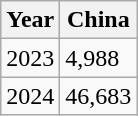<table class="wikitable">
<tr>
<th>Year</th>
<th>China</th>
</tr>
<tr>
<td>2023</td>
<td>4,988</td>
</tr>
<tr>
<td>2024</td>
<td>46,683</td>
</tr>
</table>
